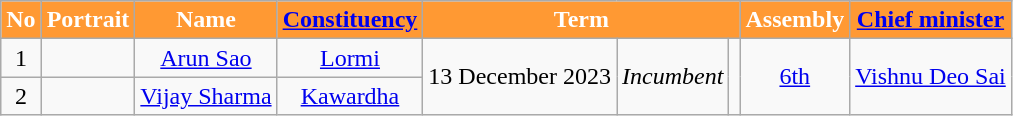<table class="wikitable">
<tr>
<th style="background-color:#FF9933; color:white">No</th>
<th style="background-color:#FF9933; color:white">Portrait</th>
<th style="background-color:#FF9933; color:white">Name</th>
<th style="background-color:#FF9933; color:white"><a href='#'>Constituency</a></th>
<th colspan="3" style="background-color:#FF9933; color:white">Term</th>
<th style="background-color:#FF9933; color:white">Assembly</th>
<th style="background-color:#FF9933; color:white"><a href='#'>Chief minister</a></th>
</tr>
<tr style="text-align:center;">
<td>1</td>
<td></td>
<td><a href='#'>Arun Sao</a></td>
<td><a href='#'>Lormi</a></td>
<td rowspan="2">13 December 2023</td>
<td rowspan="2"><em>Incumbent</em></td>
<td rowspan="2"></td>
<td rowspan="2"><a href='#'>6th</a></td>
<td rowspan="2"><a href='#'>Vishnu Deo Sai</a></td>
</tr>
<tr style="text-align:center;">
<td>2</td>
<td></td>
<td><a href='#'>Vijay Sharma</a></td>
<td><a href='#'>Kawardha</a></td>
</tr>
</table>
